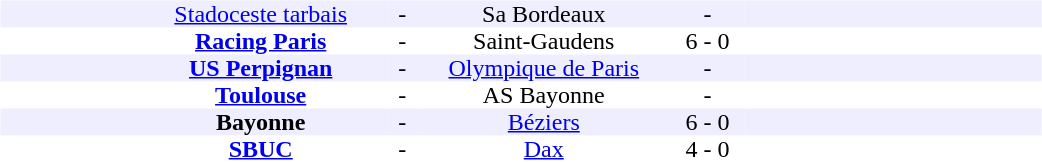<table width=700>
<tr>
<td width=700 valign=top><br><table border=0 cellspacing=0 cellpadding=0 style=font-size: 100%; border-collapse: collapse; width=100%>
<tr align=center bgcolor=#EEEEFF>
<td width=90></td>
<td width=170><a href='#'>Stadoceste tarbais</a></td>
<td width=20>-</td>
<td width=170>Sa Bordeaux</td>
<td width=50>-</td>
<td width=200></td>
</tr>
<tr align=center bgcolor=#FFFFFF>
<td width=90></td>
<td width=170><strong><a href='#'>Racing Paris</a></strong></td>
<td width=20>-</td>
<td width=170>Saint-Gaudens</td>
<td width=50>6 - 0</td>
<td width=200></td>
</tr>
<tr align=center bgcolor=#EEEEFF>
<td width=90></td>
<td width=170><strong><a href='#'>US Perpignan</a></strong></td>
<td width=20>-</td>
<td width=170><a href='#'>Olympique de Paris</a></td>
<td width=50>-</td>
<td width=200></td>
</tr>
<tr align=center bgcolor=#FFFFFF>
<td width=90></td>
<td width=170><strong><a href='#'>Toulouse</a></strong></td>
<td width=20>-</td>
<td width=170>AS Bayonne</td>
<td width=50>-</td>
<td width=200></td>
</tr>
<tr align=center bgcolor=#EEEEFF>
<td width=90></td>
<td width=170><strong>Bayonne </strong></td>
<td width=20>-</td>
<td width=170><a href='#'>Béziers</a></td>
<td width=50>6 - 0</td>
<td width=200></td>
</tr>
<tr align=center bgcolor=#FFFFFF>
<td width=90></td>
<td width=170><strong><a href='#'>SBUC</a></strong></td>
<td width=20>-</td>
<td width=170><a href='#'>Dax</a></td>
<td width=50>4 - 0</td>
<td width=200></td>
</tr>
</table>
</td>
</tr>
</table>
